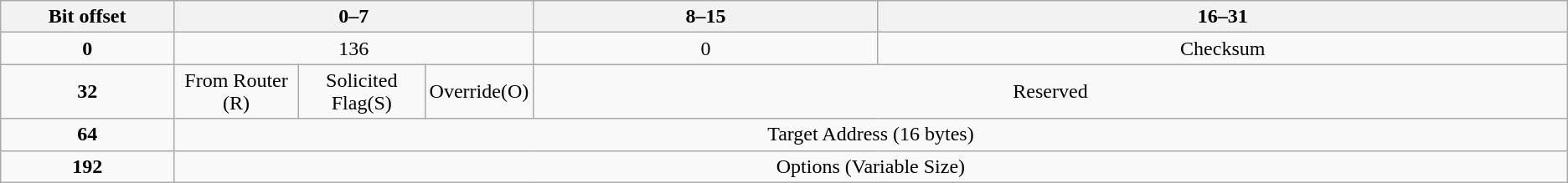<table class="wikitable" style="text-align:center">
<tr>
<th>Bit offset</th>
<th colspan="8" width="22%">0–7</th>
<th colspan="8" width="22%">8–15</th>
<th colspan="16" width="44%">16–31</th>
</tr>
<tr>
<td><strong>0</strong></td>
<td colspan="8">136</td>
<td colspan="8">0</td>
<td colspan="16">Checksum</td>
</tr>
<tr>
<td><strong>32</strong></td>
<td colspan="1">From Router (R)</td>
<td colspan="1">Solicited Flag(S)</td>
<td>Override(O)</td>
<td colspan="30">Reserved</td>
</tr>
<tr>
<td><strong>64</strong></td>
<td colspan="32">Target Address (16 bytes)</td>
</tr>
<tr>
<td><strong>192</strong></td>
<td colspan="32">Options (Variable Size)</td>
</tr>
</table>
